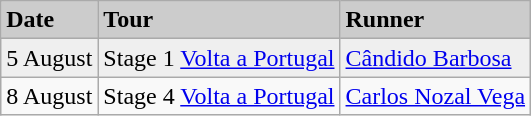<table class="wikitable">
<tr bgcolor="#CCCCCC">
<td><strong>Date</strong></td>
<td><strong>Tour</strong></td>
<td><strong>Runner</strong></td>
</tr>
<tr bgcolor="#EFEFEF">
<td>5 August</td>
<td> Stage 1 <a href='#'>Volta a Portugal</a></td>
<td><a href='#'>Cândido Barbosa</a></td>
</tr>
<tr>
<td>8 August</td>
<td> Stage 4 <a href='#'>Volta a Portugal</a></td>
<td><a href='#'>Carlos Nozal Vega</a></td>
</tr>
</table>
